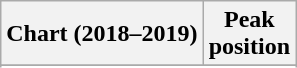<table class="wikitable sortable plainrowheaders" style="text-align:center">
<tr>
<th scope="col">Chart (2018–2019)</th>
<th scope="col">Peak<br>position</th>
</tr>
<tr>
</tr>
<tr>
</tr>
<tr>
</tr>
</table>
